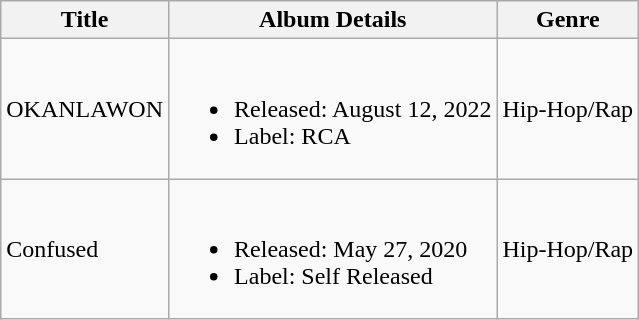<table class="wikitable sortable mw-collapsible">
<tr>
<th>Title</th>
<th>Album Details</th>
<th>Genre</th>
</tr>
<tr>
<td>OKANLAWON</td>
<td><br><ul><li>Released: August 12, 2022</li><li>Label: RCA</li></ul></td>
<td>Hip-Hop/Rap</td>
</tr>
<tr>
<td>Confused</td>
<td><br><ul><li>Released: May 27, 2020</li><li>Label: Self Released</li></ul></td>
<td>Hip-Hop/Rap</td>
</tr>
</table>
